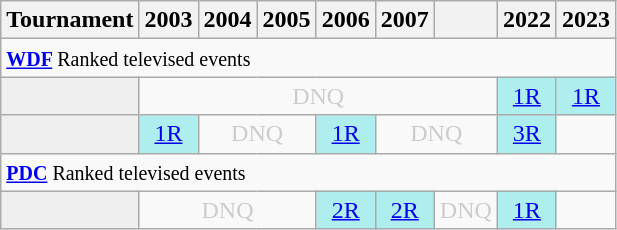<table class="wikitable" style="width:20%; margin:0">
<tr>
<th>Tournament</th>
<th>2003</th>
<th>2004</th>
<th>2005</th>
<th>2006</th>
<th>2007</th>
<th></th>
<th>2022</th>
<th>2023</th>
</tr>
<tr>
<td colspan="9" style="text-align:left"><small><strong><a href='#'>WDF</a> </strong>Ranked televised events</small></td>
</tr>
<tr>
<td style="background:#efefef;"></td>
<td colspan="6" style="text-align:center; color:#ccc;">DNQ</td>
<td style="text-align:center; background:#afeeee;"><a href='#'>1R</a></td>
<td style="text-align:center; background:#afeeee;"><a href='#'>1R</a></td>
</tr>
<tr>
<td style="background:#efefef;"></td>
<td style="text-align:center; background:#afeeee;"><a href='#'>1R</a></td>
<td colspan="2" style="text-align:center; color:#ccc;">DNQ</td>
<td style="text-align:center; background:#afeeee;"><a href='#'>1R</a></td>
<td colspan="2" style="text-align:center; color:#ccc;">DNQ</td>
<td style="text-align:center; background:#afeeee;"><a href='#'>3R</a></td>
<td></td>
</tr>
<tr>
<td colspan="9" style="text-align:left"><small><strong><a href='#'>PDC</a> </strong>Ranked televised events</small></td>
</tr>
<tr>
<td style="background:#efefef;"></td>
<td colspan="3" style="text-align:center; color:#ccc;">DNQ</td>
<td style="text-align:center; background:#afeeee;"><a href='#'>2R</a></td>
<td style="text-align:center; background:#afeeee;"><a href='#'>2R</a></td>
<td style="text-align:center; color:#ccc;">DNQ</td>
<td style="text-align:center; background:#afeeee;"><a href='#'>1R</a></td>
<td></td>
</tr>
</table>
